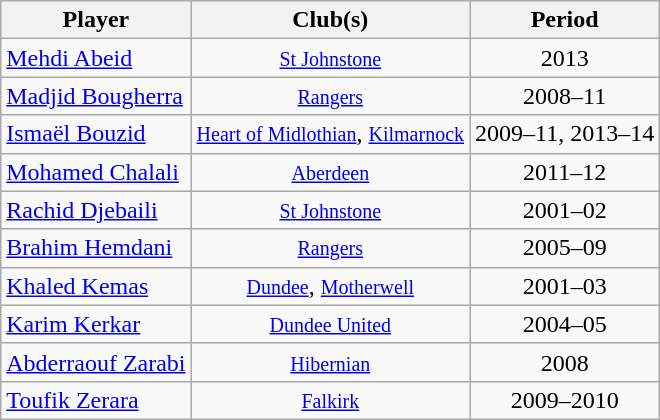<table class="wikitable collapsible collapsed" style="text-align:center">
<tr>
<th scope="col">Player</th>
<th scope="col" class="unsortable">Club(s)</th>
<th scope="col">Period</th>
</tr>
<tr>
<td align="left"><a href='#'>Mehdi Abeid</a></td>
<td><small><a href='#'>St Johnstone</a></small></td>
<td>2013</td>
</tr>
<tr>
<td align="left"><a href='#'>Madjid Bougherra</a></td>
<td><small><a href='#'>Rangers</a></small></td>
<td>2008–11</td>
</tr>
<tr>
<td align="left"><a href='#'>Ismaël Bouzid</a></td>
<td><small><a href='#'>Heart of Midlothian</a></small>, <small><a href='#'>Kilmarnock</a></small></td>
<td>2009–11, 2013–14</td>
</tr>
<tr>
<td align="left"><a href='#'>Mohamed Chalali</a></td>
<td><small><a href='#'>Aberdeen</a></small></td>
<td>2011–12</td>
</tr>
<tr>
<td align="left"><a href='#'>Rachid Djebaili</a></td>
<td><small><a href='#'>St Johnstone</a></small></td>
<td>2001–02</td>
</tr>
<tr>
<td align="left"><a href='#'>Brahim Hemdani</a></td>
<td><small><a href='#'>Rangers</a></small></td>
<td>2005–09</td>
</tr>
<tr>
<td align="left"><a href='#'>Khaled Kemas</a></td>
<td><small><a href='#'>Dundee</a></small>,  <small><a href='#'>Motherwell</a></small></td>
<td>2001–03</td>
</tr>
<tr>
<td align="left"><a href='#'>Karim Kerkar</a></td>
<td><small><a href='#'>Dundee United</a></small></td>
<td>2004–05</td>
</tr>
<tr>
<td align="left"><a href='#'>Abderraouf Zarabi</a></td>
<td><small><a href='#'>Hibernian</a></small></td>
<td>2008</td>
</tr>
<tr>
<td align="left"><a href='#'>Toufik Zerara</a></td>
<td><small><a href='#'>Falkirk</a></small></td>
<td>2009–2010</td>
</tr>
</table>
